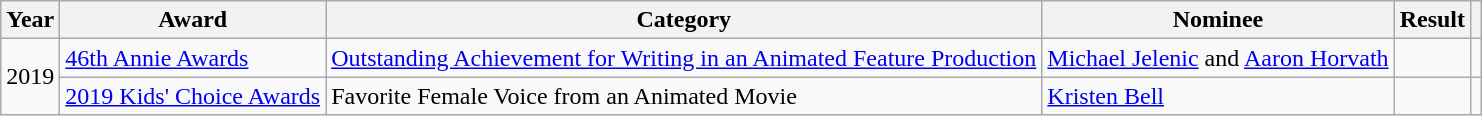<table class="wikitable sortable">
<tr>
<th>Year</th>
<th>Award</th>
<th>Category</th>
<th>Nominee</th>
<th>Result</th>
<th></th>
</tr>
<tr>
<td rowspan="2">2019</td>
<td><a href='#'>46th Annie Awards</a></td>
<td><a href='#'>Outstanding Achievement for Writing in an Animated Feature Production</a></td>
<td><a href='#'>Michael Jelenic</a> and <a href='#'>Aaron Horvath</a></td>
<td></td>
<td></td>
</tr>
<tr>
<td><a href='#'>2019 Kids' Choice Awards</a></td>
<td>Favorite Female Voice from an Animated Movie</td>
<td><a href='#'>Kristen Bell</a></td>
<td></td>
<td></td>
</tr>
</table>
